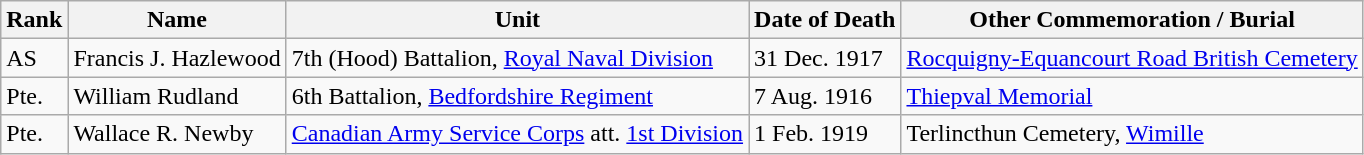<table class="wikitable">
<tr>
<th>Rank</th>
<th>Name</th>
<th>Unit</th>
<th>Date of Death</th>
<th>Other Commemoration / Burial</th>
</tr>
<tr>
<td>AS</td>
<td>Francis J. Hazlewood</td>
<td>7th (Hood) Battalion, <a href='#'>Royal Naval Division</a></td>
<td>31 Dec. 1917</td>
<td><a href='#'>Rocquigny-Equancourt Road British Cemetery</a></td>
</tr>
<tr>
<td>Pte.</td>
<td>William Rudland</td>
<td>6th Battalion, <a href='#'>Bedfordshire Regiment</a></td>
<td>7 Aug. 1916</td>
<td><a href='#'>Thiepval Memorial</a></td>
</tr>
<tr>
<td>Pte.</td>
<td>Wallace R. Newby</td>
<td><a href='#'>Canadian Army Service Corps</a> att. <a href='#'>1st Division</a></td>
<td>1 Feb. 1919</td>
<td>Terlincthun Cemetery, <a href='#'>Wimille</a></td>
</tr>
</table>
